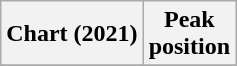<table class="wikitable plainrowheaders" style="text-align:center">
<tr>
<th>Chart (2021)</th>
<th>Peak<br>position</th>
</tr>
<tr>
</tr>
</table>
